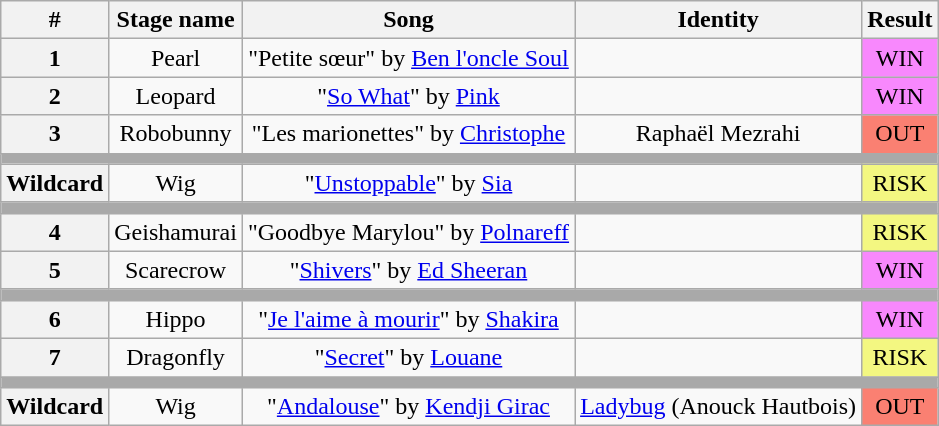<table class="wikitable plainrowheaders" style="text-align: center;">
<tr>
<th>#</th>
<th>Stage name</th>
<th>Song</th>
<th>Identity</th>
<th>Result</th>
</tr>
<tr>
<th>1</th>
<td>Pearl</td>
<td>"Petite sœur" by <a href='#'>Ben l'oncle Soul</a></td>
<td></td>
<td bgcolor="#F888FD">WIN</td>
</tr>
<tr>
<th>2</th>
<td>Leopard</td>
<td>"<a href='#'>So What</a>" by <a href='#'>Pink</a></td>
<td></td>
<td bgcolor="#F888FD">WIN</td>
</tr>
<tr>
<th>3</th>
<td>Robobunny</td>
<td>"Les marionettes" by <a href='#'>Christophe</a></td>
<td>Raphaël Mezrahi</td>
<td bgcolor=salmon>OUT</td>
</tr>
<tr>
<td colspan="5" style="background:darkgray"></td>
</tr>
<tr>
<th>Wildcard</th>
<td>Wig</td>
<td>"<a href='#'>Unstoppable</a>" by <a href='#'>Sia</a></td>
<td></td>
<td bgcolor="#F3F781">RISK</td>
</tr>
<tr>
<td colspan="5" style="background:darkgray"></td>
</tr>
<tr>
<th>4</th>
<td>Geishamurai</td>
<td>"Goodbye Marylou" by <a href='#'>Polnareff</a></td>
<td></td>
<td bgcolor="#F3F781">RISK</td>
</tr>
<tr>
<th>5</th>
<td>Scarecrow</td>
<td>"<a href='#'>Shivers</a>" by <a href='#'>Ed Sheeran</a></td>
<td></td>
<td bgcolor="#F888FD">WIN</td>
</tr>
<tr>
<td colspan="5" style="background:darkgray"></td>
</tr>
<tr>
<th>6</th>
<td>Hippo</td>
<td>"<a href='#'>Je l'aime à mourir</a>" by <a href='#'>Shakira</a></td>
<td></td>
<td bgcolor="#F888FD">WIN</td>
</tr>
<tr>
<th>7</th>
<td>Dragonfly</td>
<td>"<a href='#'>Secret</a>" by <a href='#'>Louane</a></td>
<td></td>
<td bgcolor="#F3F781">RISK</td>
</tr>
<tr>
<td colspan="5" style="background:darkgray"></td>
</tr>
<tr>
<th>Wildcard</th>
<td>Wig</td>
<td>"<a href='#'>Andalouse</a>" by <a href='#'>Kendji Girac</a></td>
<td><a href='#'>Ladybug</a> (Anouck Hautbois)</td>
<td bgcolor=salmon>OUT</td>
</tr>
</table>
